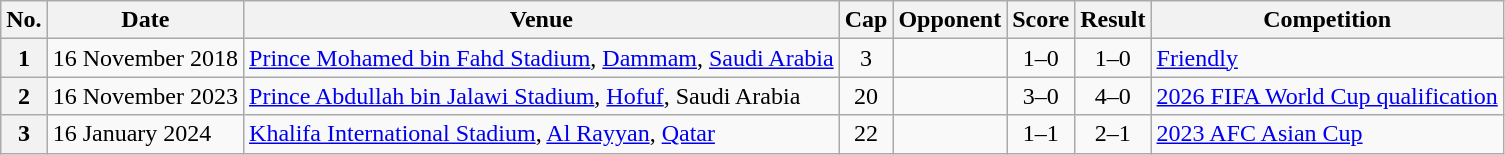<table class="wikitable plainrowheaders sortable">
<tr>
<th scope=col>No.</th>
<th scope=col data-sort-type=date>Date</th>
<th scope=col>Venue</th>
<th scope=col>Cap</th>
<th scope=col>Opponent</th>
<th scope=col>Score</th>
<th scope=col>Result</th>
<th scope=col>Competition</th>
</tr>
<tr>
<th scope=row>1</th>
<td>16 November 2018</td>
<td><a href='#'>Prince Mohamed bin Fahd Stadium</a>, <a href='#'>Dammam</a>, <a href='#'>Saudi Arabia</a></td>
<td align=center>3</td>
<td></td>
<td align=center>1–0</td>
<td align=center>1–0</td>
<td><a href='#'>Friendly</a></td>
</tr>
<tr>
<th scope=row>2</th>
<td>16 November 2023</td>
<td><a href='#'>Prince Abdullah bin Jalawi Stadium</a>, <a href='#'>Hofuf</a>, Saudi Arabia</td>
<td align=center>20</td>
<td></td>
<td align=center>3–0</td>
<td align=center>4–0</td>
<td><a href='#'>2026 FIFA World Cup qualification</a></td>
</tr>
<tr>
<th scope=row>3</th>
<td>16 January 2024</td>
<td><a href='#'>Khalifa International Stadium</a>, <a href='#'>Al Rayyan</a>, <a href='#'>Qatar</a></td>
<td align=center>22</td>
<td></td>
<td align=center>1–1</td>
<td align=center>2–1</td>
<td><a href='#'>2023 AFC Asian Cup</a></td>
</tr>
</table>
